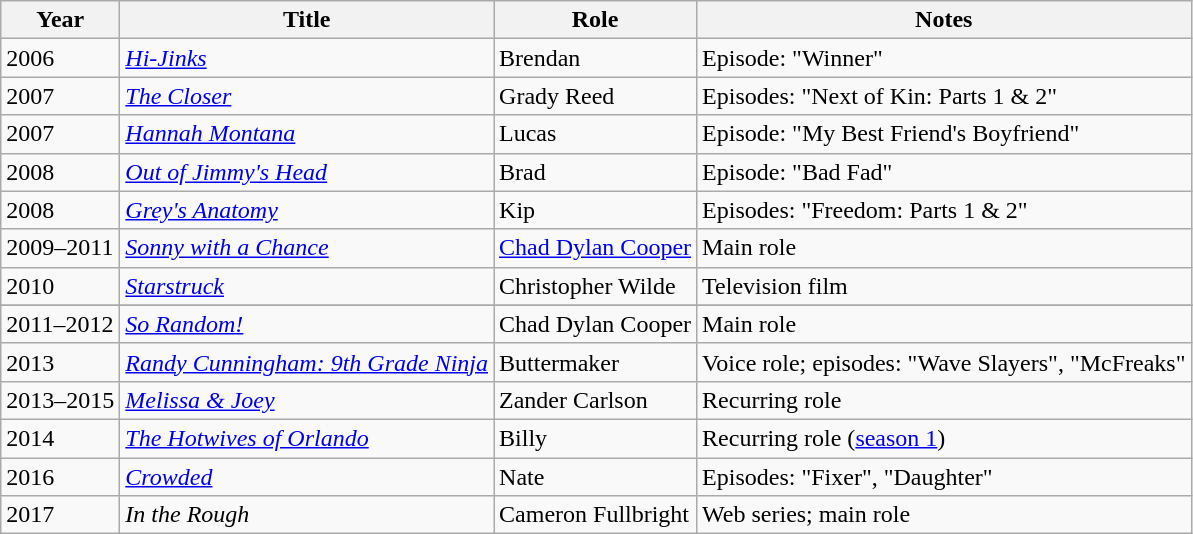<table class="wikitable sortable">
<tr>
<th>Year</th>
<th>Title</th>
<th>Role</th>
<th class="unsortable">Notes</th>
</tr>
<tr>
<td>2006</td>
<td><em><a href='#'>Hi-Jinks</a></em></td>
<td>Brendan</td>
<td>Episode: "Winner"</td>
</tr>
<tr>
<td>2007</td>
<td><em><a href='#'>The Closer</a></em></td>
<td>Grady Reed</td>
<td>Episodes: "Next of Kin: Parts 1 & 2"</td>
</tr>
<tr>
<td>2007</td>
<td><em><a href='#'>Hannah Montana</a></em></td>
<td>Lucas</td>
<td>Episode: "My Best Friend's Boyfriend"</td>
</tr>
<tr>
<td>2008</td>
<td><em><a href='#'>Out of Jimmy's Head</a></em></td>
<td>Brad</td>
<td>Episode: "Bad Fad"</td>
</tr>
<tr>
<td>2008</td>
<td><em><a href='#'>Grey's Anatomy</a></em></td>
<td>Kip</td>
<td>Episodes: "Freedom: Parts 1 & 2"</td>
</tr>
<tr>
<td>2009–2011</td>
<td><em><a href='#'>Sonny with a Chance</a></em></td>
<td><a href='#'>Chad Dylan Cooper</a></td>
<td>Main role</td>
</tr>
<tr>
<td>2010</td>
<td><a href='#'><em>Starstruck</em></a></td>
<td>Christopher Wilde</td>
<td>Television film</td>
</tr>
<tr>
</tr>
<tr>
<td>2011–2012</td>
<td><em><a href='#'>So Random!</a></em></td>
<td>Chad Dylan Cooper</td>
<td>Main role</td>
</tr>
<tr>
<td>2013</td>
<td><em><a href='#'>Randy Cunningham: 9th Grade Ninja</a></em></td>
<td>Buttermaker</td>
<td>Voice role; episodes: "Wave Slayers", "McFreaks"</td>
</tr>
<tr>
<td>2013–2015</td>
<td><em><a href='#'>Melissa & Joey</a></em></td>
<td>Zander Carlson</td>
<td>Recurring role</td>
</tr>
<tr>
<td>2014</td>
<td><em><a href='#'>The Hotwives of Orlando</a></em></td>
<td>Billy</td>
<td>Recurring role (<a href='#'>season 1</a>)</td>
</tr>
<tr>
<td>2016</td>
<td><a href='#'><em>Crowded</em></a></td>
<td>Nate</td>
<td>Episodes: "Fixer", "Daughter"</td>
</tr>
<tr>
<td>2017</td>
<td><em>In the Rough</em></td>
<td>Cameron Fullbright</td>
<td>Web series; main role</td>
</tr>
</table>
